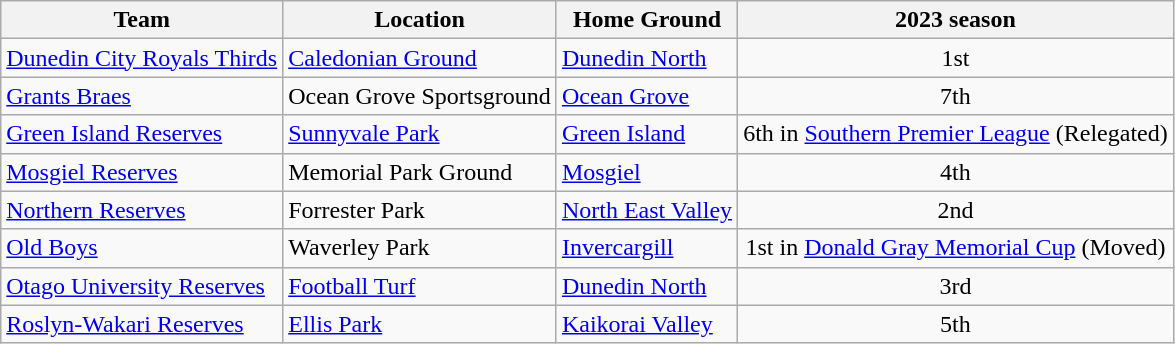<table class="wikitable sortable">
<tr>
<th>Team</th>
<th>Location</th>
<th>Home Ground</th>
<th>2023 season</th>
</tr>
<tr>
<td><a href='#'>Dunedin City Royals Thirds</a></td>
<td><a href='#'>Caledonian Ground</a></td>
<td><a href='#'>Dunedin North</a></td>
<td align="center">1st</td>
</tr>
<tr>
<td><a href='#'>Grants Braes</a></td>
<td>Ocean Grove Sportsground</td>
<td><a href='#'>Ocean Grove</a></td>
<td align="center">7th</td>
</tr>
<tr>
<td><a href='#'>Green Island Reserves</a></td>
<td><a href='#'>Sunnyvale Park</a></td>
<td><a href='#'>Green Island</a></td>
<td align="center">6th in <a href='#'>Southern Premier League</a> (Relegated)</td>
</tr>
<tr>
<td><a href='#'>Mosgiel Reserves</a></td>
<td>Memorial Park Ground</td>
<td><a href='#'>Mosgiel</a></td>
<td align="center">4th</td>
</tr>
<tr>
<td><a href='#'>Northern Reserves</a></td>
<td>Forrester Park</td>
<td><a href='#'>North East Valley</a></td>
<td align="center">2nd</td>
</tr>
<tr>
<td><a href='#'>Old Boys</a></td>
<td>Waverley Park</td>
<td><a href='#'>Invercargill</a></td>
<td align="center">1st in <a href='#'>Donald Gray Memorial Cup</a> (Moved)</td>
</tr>
<tr>
<td><a href='#'>Otago University Reserves</a></td>
<td><a href='#'>Football Turf</a></td>
<td><a href='#'>Dunedin North</a></td>
<td align="center">3rd</td>
</tr>
<tr>
<td><a href='#'>Roslyn-Wakari Reserves</a></td>
<td><a href='#'>Ellis Park</a></td>
<td><a href='#'>Kaikorai Valley</a></td>
<td align="center">5th</td>
</tr>
</table>
